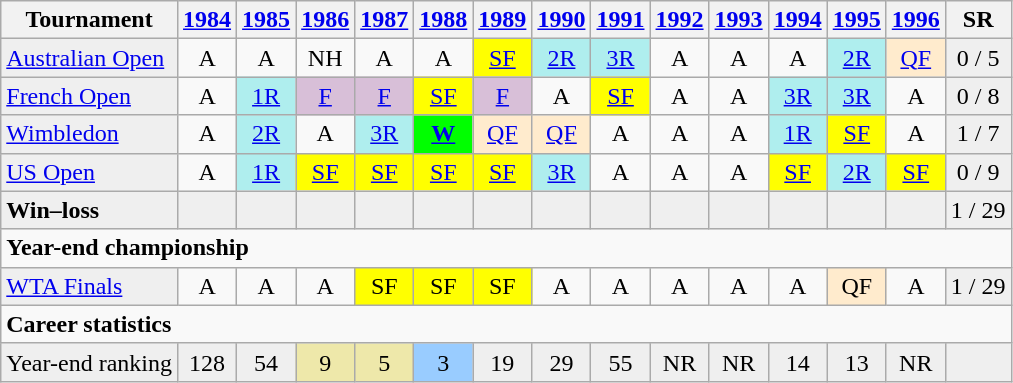<table class="wikitable">
<tr>
<th>Tournament</th>
<th><a href='#'>1984</a></th>
<th><a href='#'>1985</a></th>
<th><a href='#'>1986</a></th>
<th><a href='#'>1987</a></th>
<th><a href='#'>1988</a></th>
<th><a href='#'>1989</a></th>
<th><a href='#'>1990</a></th>
<th><a href='#'>1991</a></th>
<th><a href='#'>1992</a></th>
<th><a href='#'>1993</a></th>
<th><a href='#'>1994</a></th>
<th><a href='#'>1995</a></th>
<th><a href='#'>1996</a></th>
<th>SR</th>
</tr>
<tr>
<td style="background:#EFEFEF;"><a href='#'>Australian Open</a></td>
<td align="center">A</td>
<td align="center">A</td>
<td align="center">NH</td>
<td align="center">A</td>
<td align="center">A</td>
<td align="center" style="background:yellow;"><a href='#'>SF</a></td>
<td align="center" style="background:#afeeee;"><a href='#'>2R</a></td>
<td align="center" style="background:#afeeee;"><a href='#'>3R</a></td>
<td align="center">A</td>
<td align="center">A</td>
<td align="center">A</td>
<td align="center" style="background:#afeeee;"><a href='#'>2R</a></td>
<td align="center" style="background:#ffebcd;"><a href='#'>QF</a></td>
<td align="center" style="background:#EFEFEF;">0 / 5</td>
</tr>
<tr>
<td style="background:#EFEFEF;"><a href='#'>French Open</a></td>
<td align="center">A</td>
<td align="center" style="background:#afeeee;"><a href='#'>1R</a></td>
<td align="center" style="background:#D8BFD8;"><a href='#'>F</a></td>
<td align="center" style="background:#D8BFD8;"><a href='#'>F</a></td>
<td align="center" style="background:yellow;"><a href='#'>SF</a></td>
<td align="center" style="background:#D8BFD8;"><a href='#'>F</a></td>
<td align="center">A</td>
<td align="center" style="background:yellow;"><a href='#'>SF</a></td>
<td align="center">A</td>
<td align="center">A</td>
<td align="center" style="background:#afeeee;"><a href='#'>3R</a></td>
<td align="center" style="background:#afeeee;"><a href='#'>3R</a></td>
<td align="center">A</td>
<td align="center" style="background:#EFEFEF;">0 / 8</td>
</tr>
<tr>
<td style="background:#EFEFEF;"><a href='#'>Wimbledon</a></td>
<td align="center">A</td>
<td align="center" style="background:#afeeee;"><a href='#'>2R</a></td>
<td align="center">A</td>
<td align="center" style="background:#afeeee;"><a href='#'>3R</a></td>
<td align="center" style="background: #00ff00;"><strong><a href='#'>W</a></strong></td>
<td align="center" style="background:#ffebcd;"><a href='#'>QF</a></td>
<td align="center" style="background:#ffebcd;"><a href='#'>QF</a></td>
<td align="center">A</td>
<td align="center">A</td>
<td align="center">A</td>
<td align="center" style="background:#afeeee;"><a href='#'>1R</a></td>
<td align="center" style="background:yellow;"><a href='#'>SF</a></td>
<td align="center">A</td>
<td align="center" style="background:#EFEFEF;">1 / 7</td>
</tr>
<tr>
<td style="background:#EFEFEF;"><a href='#'>US Open</a></td>
<td align="center">A</td>
<td align="center" style="background:#afeeee;"><a href='#'>1R</a></td>
<td align="center" style="background:yellow;"><a href='#'>SF</a></td>
<td align="center" style="background:yellow;"><a href='#'>SF</a></td>
<td align="center" style="background:yellow;"><a href='#'>SF</a></td>
<td align="center" style="background:yellow;"><a href='#'>SF</a></td>
<td align="center" style="background:#afeeee;"><a href='#'>3R</a></td>
<td align="center">A</td>
<td align="center">A</td>
<td align="center">A</td>
<td align="center" style="background:yellow;"><a href='#'>SF</a></td>
<td align="center" style="background:#afeeee;"><a href='#'>2R</a></td>
<td align="center" style="background:yellow;"><a href='#'>SF</a></td>
<td align="center" style="background:#EFEFEF;">0 / 9</td>
</tr>
<tr>
<td style="background:#EFEFEF;"><strong>Win–loss</strong></td>
<td align="center" style="background:#EFEFEF;"></td>
<td align="center" style="background:#EFEFEF;"></td>
<td align="center" style="background:#EFEFEF;"></td>
<td align="center" style="background:#EFEFEF;"></td>
<td align="center" style="background:#EFEFEF;"></td>
<td align="center" style="background:#EFEFEF;"></td>
<td align="center" style="background:#EFEFEF;"></td>
<td align="center" style="background:#EFEFEF;"></td>
<td align="center" style="background:#EFEFEF;"></td>
<td align="center" style="background:#EFEFEF;"></td>
<td align="center" style="background:#EFEFEF;"></td>
<td align="center" style="background:#EFEFEF;"></td>
<td align="center" style="background:#EFEFEF;"></td>
<td align="center" style="background:#EFEFEF;">1 / 29</td>
</tr>
<tr>
<td colspan="15" align="left"><strong>Year-end championship</strong></td>
</tr>
<tr>
<td align=left bgcolor=efefef><a href='#'>WTA Finals</a></td>
<td align="center">A</td>
<td align="center">A</td>
<td align="center">A</td>
<td align="center" style="background:yellow;">SF</td>
<td align="center" style="background:yellow;">SF</td>
<td align="center" style="background:yellow;">SF</td>
<td align="center">A</td>
<td align="center">A</td>
<td align="center">A</td>
<td align="center">A</td>
<td align="center">A</td>
<td align="center" style="background:#ffebcd;">QF</td>
<td align="center">A</td>
<td align="center" style="background:#EFEFEF;">1 / 29</td>
</tr>
<tr>
<td colspan="15"><strong>Career statistics</strong></td>
</tr>
<tr bgcolor=efefef>
<td align="left" bgcolor=efefef>Year-end ranking</td>
<td align="center">128</td>
<td align="center">54</td>
<td align="center" bgcolor="EEE8AA">9</td>
<td align="center" bgcolor="EEE8AA">5</td>
<td align="center" bgcolor="99ccff">3</td>
<td align="center">19</td>
<td align="center">29</td>
<td align="center">55</td>
<td align="center">NR</td>
<td align="center">NR</td>
<td align="center">14</td>
<td align="center">13</td>
<td align="center">NR</td>
<td bgcolor=efefef></td>
</tr>
</table>
